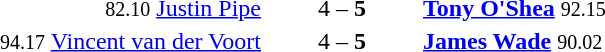<table style="text-align:center">
<tr>
<th width=223></th>
<th width=100></th>
<th width=223></th>
</tr>
<tr>
<td align=right><small>82.10</small> <a href='#'>Justin Pipe</a> </td>
<td>4 – <strong>5</strong></td>
<td align=left> <strong><a href='#'>Tony O'Shea</a></strong> <small>92.15</small></td>
</tr>
<tr>
<td align=right><small>94.17</small> <a href='#'>Vincent van der Voort</a> </td>
<td>4 – <strong>5</strong></td>
<td align=left> <strong><a href='#'>James Wade</a></strong> <small>90.02</small></td>
</tr>
</table>
